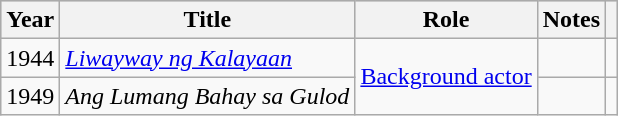<table class="wikitable sortable plainrowheaders">
<tr style="background:#ccc; text-align:center;">
<th scope="col">Year</th>
<th scope="col">Title</th>
<th scope="col">Role</th>
<th scope="col" class="unsortable">Notes</th>
<th scope="col" class="unsortable"></th>
</tr>
<tr>
<td>1944</td>
<td><em><a href='#'>Liwayway ng Kalayaan</a></em></td>
<td rowspan="13"><a href='#'>Background actor</a></td>
<td></td>
<td></td>
</tr>
<tr>
<td>1949</td>
<td><em>Ang Lumang Bahay sa Gulod</em></td>
<td></td>
<td></td>
</tr>
</table>
